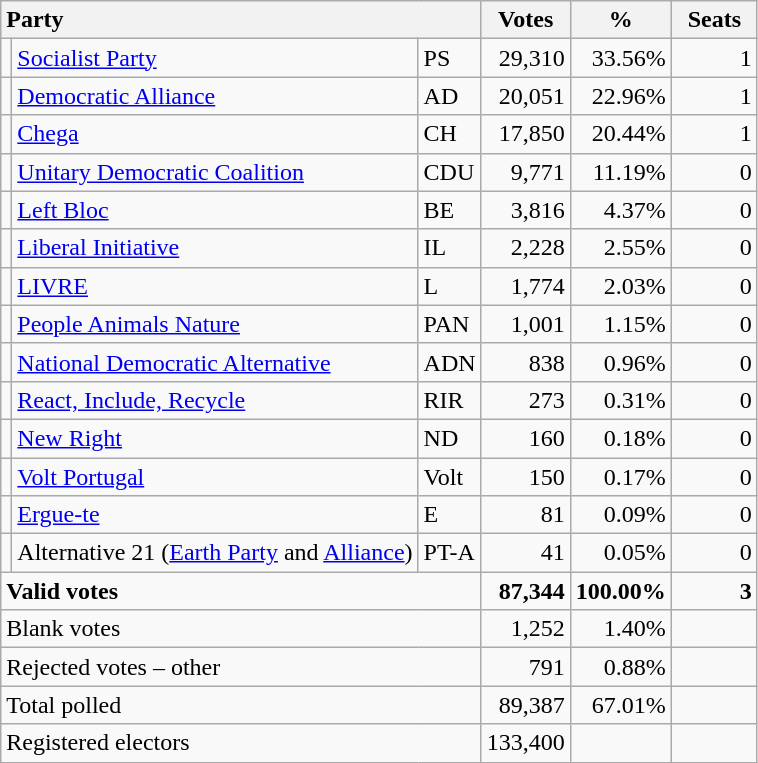<table class="wikitable" border="1" style="text-align:right;">
<tr>
<th style="text-align:left;" colspan=3>Party</th>
<th align=center width="50">Votes</th>
<th align=center width="50">%</th>
<th align=center width="50">Seats</th>
</tr>
<tr>
<td></td>
<td align=left><a href='#'>Socialist Party</a></td>
<td align=left>PS</td>
<td>29,310</td>
<td>33.56%</td>
<td>1</td>
</tr>
<tr>
<td></td>
<td align=left><a href='#'>Democratic Alliance</a></td>
<td align=left>AD</td>
<td>20,051</td>
<td>22.96%</td>
<td>1</td>
</tr>
<tr>
<td></td>
<td align=left><a href='#'>Chega</a></td>
<td align=left>CH</td>
<td>17,850</td>
<td>20.44%</td>
<td>1</td>
</tr>
<tr>
<td></td>
<td align=left style="white-space: nowrap;"><a href='#'>Unitary Democratic Coalition</a></td>
<td align=left>CDU</td>
<td>9,771</td>
<td>11.19%</td>
<td>0</td>
</tr>
<tr>
<td></td>
<td align=left><a href='#'>Left Bloc</a></td>
<td align=left>BE</td>
<td>3,816</td>
<td>4.37%</td>
<td>0</td>
</tr>
<tr>
<td></td>
<td align=left><a href='#'>Liberal Initiative</a></td>
<td align=left>IL</td>
<td>2,228</td>
<td>2.55%</td>
<td>0</td>
</tr>
<tr>
<td></td>
<td align=left><a href='#'>LIVRE</a></td>
<td align=left>L</td>
<td>1,774</td>
<td>2.03%</td>
<td>0</td>
</tr>
<tr>
<td></td>
<td align=left><a href='#'>People Animals Nature</a></td>
<td align=left>PAN</td>
<td>1,001</td>
<td>1.15%</td>
<td>0</td>
</tr>
<tr>
<td></td>
<td align=left><a href='#'>National Democratic Alternative</a></td>
<td align=left>ADN</td>
<td>838</td>
<td>0.96%</td>
<td>0</td>
</tr>
<tr>
<td></td>
<td align=left><a href='#'>React, Include, Recycle</a></td>
<td align=left>RIR</td>
<td>273</td>
<td>0.31%</td>
<td>0</td>
</tr>
<tr>
<td></td>
<td align=left><a href='#'>New Right</a></td>
<td align=left>ND</td>
<td>160</td>
<td>0.18%</td>
<td>0</td>
</tr>
<tr>
<td></td>
<td align=left><a href='#'>Volt Portugal</a></td>
<td align=left>Volt</td>
<td>150</td>
<td>0.17%</td>
<td>0</td>
</tr>
<tr>
<td></td>
<td align=left><a href='#'>Ergue-te</a></td>
<td align=left>E</td>
<td>81</td>
<td>0.09%</td>
<td>0</td>
</tr>
<tr>
<td></td>
<td align=left>Alternative 21 (<a href='#'>Earth Party</a> and <a href='#'>Alliance</a>)</td>
<td align=left>PT-A</td>
<td>41</td>
<td>0.05%</td>
<td>0</td>
</tr>
<tr style="font-weight:bold">
<td align=left colspan=3>Valid votes</td>
<td>87,344</td>
<td>100.00%</td>
<td>3</td>
</tr>
<tr>
<td align=left colspan=3>Blank votes</td>
<td>1,252</td>
<td>1.40%</td>
<td></td>
</tr>
<tr>
<td align=left colspan=3>Rejected votes – other</td>
<td>791</td>
<td>0.88%</td>
<td></td>
</tr>
<tr>
<td align=left colspan=3>Total polled</td>
<td>89,387</td>
<td>67.01%</td>
<td></td>
</tr>
<tr>
<td align=left colspan=3>Registered electors</td>
<td>133,400</td>
<td></td>
<td></td>
</tr>
</table>
